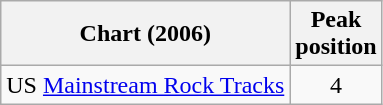<table class="wikitable">
<tr>
<th>Chart (2006)</th>
<th>Peak<br>position</th>
</tr>
<tr>
<td>US <a href='#'>Mainstream Rock Tracks</a></td>
<td align="center">4</td>
</tr>
</table>
